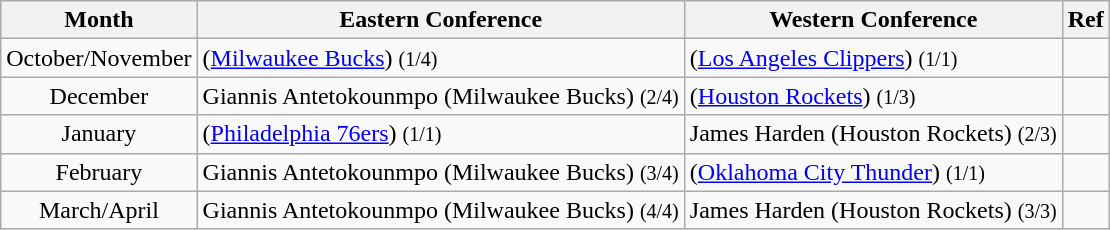<table class="wikitable sortable" style="text-align:left;">
<tr>
<th>Month</th>
<th>Eastern Conference</th>
<th>Western Conference</th>
<th class=unsortable>Ref</th>
</tr>
<tr>
<td style="text-align:center;">October/November</td>
<td> (<a href='#'>Milwaukee Bucks</a>) <small>(1/4)</small></td>
<td> (<a href='#'>Los Angeles Clippers</a>) <small>(1/1)</small></td>
<td style="text-align:center;"></td>
</tr>
<tr>
<td style="text-align:center;">December</td>
<td>Giannis Antetokounmpo (Milwaukee Bucks) <small>(2/4)</small></td>
<td> (<a href='#'>Houston Rockets</a>) <small>(1/3)</small></td>
<td style="text-align:center;"></td>
</tr>
<tr>
<td style="text-align:center;">January</td>
<td> (<a href='#'>Philadelphia 76ers</a>) <small>(1/1)</small></td>
<td>James Harden (Houston Rockets) <small>(2/3)</small></td>
<td style="text-align:center;"></td>
</tr>
<tr>
<td style="text-align:center;">February</td>
<td>Giannis Antetokounmpo (Milwaukee Bucks) <small>(3/4)</small></td>
<td> (<a href='#'>Oklahoma City Thunder</a>) <small>(1/1)</small></td>
<td style="text-align:center;"></td>
</tr>
<tr>
<td style="text-align:center;">March/April</td>
<td>Giannis Antetokounmpo (Milwaukee Bucks) <small>(4/4)</small></td>
<td>James Harden (Houston Rockets) <small>(3/3)</small></td>
<td style="text-align:center;"></td>
</tr>
</table>
